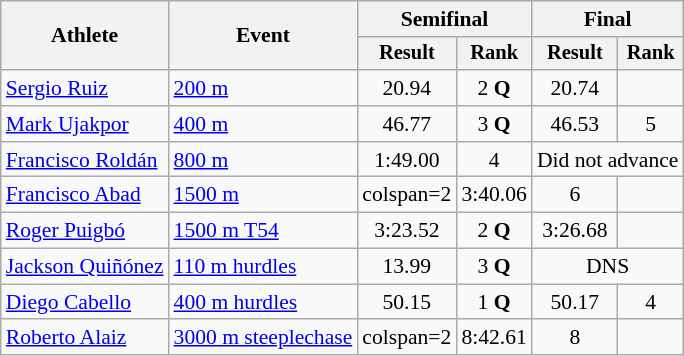<table class="wikitable" style="font-size:90%">
<tr>
<th rowspan="2">Athlete</th>
<th rowspan="2">Event</th>
<th colspan="2">Semifinal</th>
<th colspan="2">Final</th>
</tr>
<tr style="font-size:95%">
<th>Result</th>
<th>Rank</th>
<th>Result</th>
<th>Rank</th>
</tr>
<tr align=center>
<td align=left><a href='#'>Sergio Ruiz</a></td>
<td align=left><a href='#'>200 m</a></td>
<td>20.94</td>
<td>2 <strong>Q</strong></td>
<td>20.74</td>
<td></td>
</tr>
<tr align=center>
<td align=left><a href='#'>Mark Ujakpor</a></td>
<td align=left><a href='#'>400 m</a></td>
<td>46.77</td>
<td>3 <strong>Q</strong></td>
<td>46.53</td>
<td>5</td>
</tr>
<tr align=center>
<td align=left><a href='#'>Francisco Roldán</a></td>
<td align=left><a href='#'>800 m</a></td>
<td>1:49.00</td>
<td>4</td>
<td colspan=2>Did not advance</td>
</tr>
<tr align=center>
<td align=left><a href='#'>Francisco Abad</a></td>
<td align=left><a href='#'>1500 m</a></td>
<td>colspan=2 </td>
<td>3:40.06</td>
<td>6</td>
</tr>
<tr align=center>
<td align=left><a href='#'>Roger Puigbó</a></td>
<td align=left><a href='#'>1500 m T54</a></td>
<td>3:23.52</td>
<td>2 <strong>Q</strong></td>
<td>3:26.68</td>
<td></td>
</tr>
<tr align=center>
<td align=left><a href='#'>Jackson Quiñónez</a></td>
<td align=left><a href='#'>110 m hurdles</a></td>
<td>13.99</td>
<td>3 <strong>Q</strong></td>
<td colspan=2>DNS</td>
</tr>
<tr align=center>
<td align=left><a href='#'>Diego Cabello</a></td>
<td align=left><a href='#'>400 m hurdles</a></td>
<td>50.15</td>
<td>1 <strong>Q</strong></td>
<td>50.17</td>
<td>4</td>
</tr>
<tr align=center>
<td align=left><a href='#'>Roberto Alaiz</a></td>
<td align=left><a href='#'>3000 m steeplechase</a></td>
<td>colspan=2 </td>
<td>8:42.61</td>
<td>8</td>
</tr>
</table>
